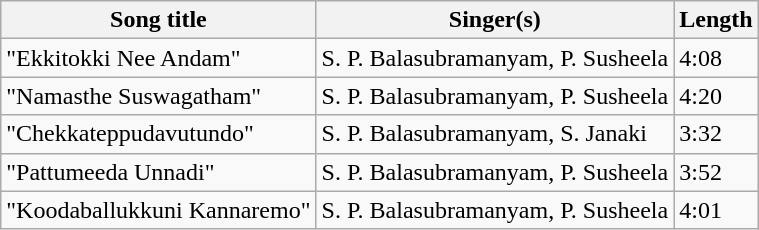<table class="wikitable">
<tr>
<th>Song title</th>
<th>Singer(s)</th>
<th>Length</th>
</tr>
<tr>
<td>"Ekkitokki Nee Andam"</td>
<td>S. P. Balasubramanyam, P. Susheela</td>
<td>4:08</td>
</tr>
<tr>
<td>"Namasthe Suswagatham"</td>
<td>S. P. Balasubramanyam, P. Susheela</td>
<td>4:20</td>
</tr>
<tr>
<td>"Chekkateppudavutundo"</td>
<td>S. P. Balasubramanyam, S. Janaki</td>
<td>3:32</td>
</tr>
<tr>
<td>"Pattumeeda Unnadi"</td>
<td>S. P. Balasubramanyam, P. Susheela</td>
<td>3:52</td>
</tr>
<tr>
<td>"Koodaballukkuni Kannaremo"</td>
<td>S. P. Balasubramanyam, P. Susheela</td>
<td>4:01</td>
</tr>
</table>
